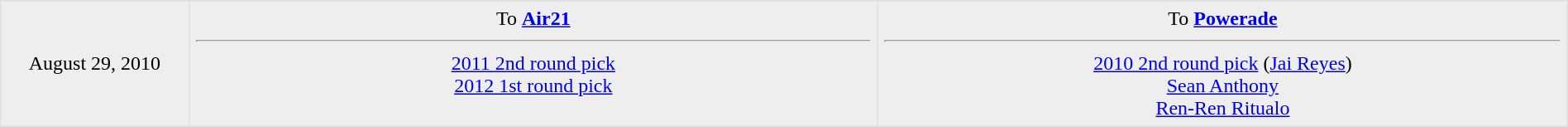<table border=1 style="border-collapse:collapse; text-align: center; width: 100%" bordercolor="#DFDFDF"  cellpadding="5">
<tr>
</tr>
<tr bgcolor="eeeeee">
<td style="width:12%">August 29, 2010</td>
<td style="width:44%" valign="top">To <strong><a href='#'>Air21</a></strong><hr><a href='#'>2011 2nd round pick</a><br><a href='#'>2012 1st round pick</a></td>
<td style="width:44%" valign="top">To <strong><a href='#'>Powerade</a></strong><hr><a href='#'>2010 2nd round pick</a> (<a href='#'>Jai Reyes</a>)<br><a href='#'>Sean Anthony</a><br><a href='#'>Ren-Ren Ritualo</a></td>
</tr>
</table>
